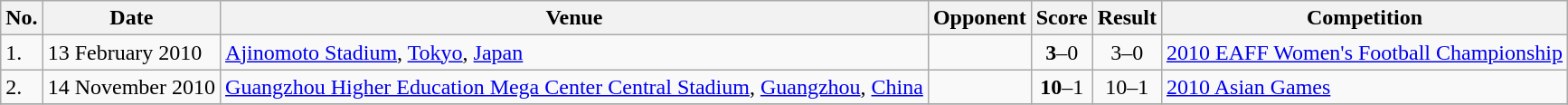<table class="wikitable">
<tr>
<th>No.</th>
<th>Date</th>
<th>Venue</th>
<th>Opponent</th>
<th>Score</th>
<th>Result</th>
<th>Competition</th>
</tr>
<tr>
<td>1.</td>
<td>13 February 2010</td>
<td><a href='#'>Ajinomoto Stadium</a>, <a href='#'>Tokyo</a>, <a href='#'>Japan</a></td>
<td></td>
<td align=center><strong>3</strong>–0</td>
<td align=center>3–0</td>
<td><a href='#'>2010 EAFF Women's Football Championship</a></td>
</tr>
<tr>
<td>2.</td>
<td>14 November 2010</td>
<td><a href='#'>Guangzhou Higher Education Mega Center Central Stadium</a>, <a href='#'>Guangzhou</a>, <a href='#'>China</a></td>
<td></td>
<td align=center><strong>10</strong>–1</td>
<td align=center>10–1</td>
<td><a href='#'>2010 Asian Games</a></td>
</tr>
<tr>
</tr>
</table>
